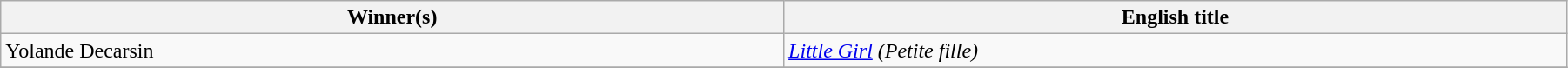<table class="wikitable" width="95%" cellpadding="5">
<tr>
<th width="18%">Winner(s)</th>
<th width="18%">English title</th>
</tr>
<tr>
<td>  Yolande Decarsin</td>
<td><em><a href='#'>Little Girl</a> (Petite fille)</em></td>
</tr>
<tr>
</tr>
</table>
